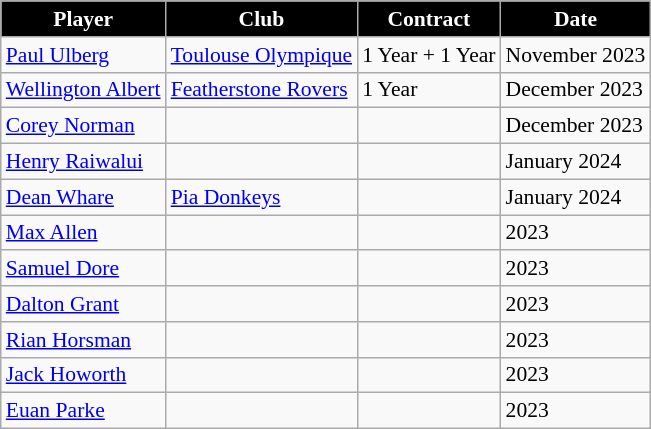<table class="wikitable" style="text-align:left;font-size:90%">
<tr>
<th style="background:black;color:#FFFFFF">Player</th>
<th style="background:black;color:#FFFFFF">Club</th>
<th style="background:black;color:#FFFFFF">Contract</th>
<th style="background:black;color:#FFFFFF">Date</th>
</tr>
<tr>
<td> <a href='#'>Paul Ulberg</a></td>
<td> <a href='#'>Toulouse Olympique</a></td>
<td>1 Year + 1 Year</td>
<td>November 2023</td>
</tr>
<tr>
<td> <a href='#'>Wellington Albert</a></td>
<td> <a href='#'>Featherstone Rovers</a></td>
<td>1 Year</td>
<td>December 2023</td>
</tr>
<tr>
<td> <a href='#'>Corey Norman</a></td>
<td></td>
<td></td>
<td>December 2023</td>
</tr>
<tr>
<td> <a href='#'>Henry Raiwalui</a></td>
<td></td>
<td></td>
<td>January 2024</td>
</tr>
<tr>
<td> <a href='#'>Dean Whare</a></td>
<td> <a href='#'>Pia Donkeys</a></td>
<td></td>
<td>January 2024</td>
</tr>
<tr>
<td> <a href='#'>Max Allen</a></td>
<td></td>
<td></td>
<td>2023</td>
</tr>
<tr>
<td> <a href='#'>Samuel Dore</a></td>
<td></td>
<td></td>
<td>2023</td>
</tr>
<tr>
<td> <a href='#'>Dalton Grant</a></td>
<td></td>
<td></td>
<td>2023</td>
</tr>
<tr>
<td> <a href='#'>Rian Horsman</a></td>
<td></td>
<td></td>
<td>2023</td>
</tr>
<tr>
<td> <a href='#'>Jack Howorth</a></td>
<td></td>
<td></td>
<td>2023</td>
</tr>
<tr>
<td> <a href='#'>Euan Parke</a></td>
<td></td>
<td></td>
<td>2023</td>
</tr>
</table>
